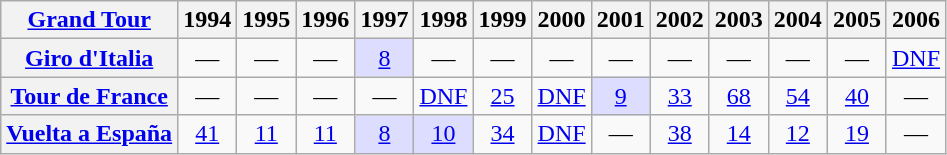<table class="wikitable plainrowheaders">
<tr>
<th scope="col"><a href='#'>Grand Tour</a></th>
<th scope="col">1994</th>
<th scope="col">1995</th>
<th scope="col">1996</th>
<th scope="col">1997</th>
<th scope="col">1998</th>
<th scope="col">1999</th>
<th scope="col">2000</th>
<th scope="col">2001</th>
<th scope="col">2002</th>
<th scope="col">2003</th>
<th scope="col">2004</th>
<th scope="col">2005</th>
<th scope="col">2006</th>
</tr>
<tr style="text-align:center;">
<th scope="row"> <a href='#'>Giro d'Italia</a></th>
<td>—</td>
<td>—</td>
<td>—</td>
<td align="center" style="background:#ddddff;"><a href='#'>8</a></td>
<td>—</td>
<td>—</td>
<td>—</td>
<td>—</td>
<td>—</td>
<td>—</td>
<td>—</td>
<td>—</td>
<td><a href='#'>DNF</a></td>
</tr>
<tr style="text-align:center;">
<th scope="row"> <a href='#'>Tour de France</a></th>
<td>—</td>
<td>—</td>
<td>—</td>
<td>—</td>
<td><a href='#'>DNF</a></td>
<td><a href='#'>25</a></td>
<td><a href='#'>DNF</a></td>
<td align="center" style="background:#ddddff;"><a href='#'>9</a></td>
<td><a href='#'>33</a></td>
<td><a href='#'>68</a></td>
<td><a href='#'>54</a></td>
<td><a href='#'>40</a></td>
<td>—</td>
</tr>
<tr style="text-align:center;">
<th scope="row"> <a href='#'>Vuelta a España</a></th>
<td><a href='#'>41</a></td>
<td><a href='#'>11</a></td>
<td><a href='#'>11</a></td>
<td align="center" style="background:#ddddff;"><a href='#'>8</a></td>
<td align="center" style="background:#ddddff;"><a href='#'>10</a></td>
<td><a href='#'>34</a></td>
<td><a href='#'>DNF</a></td>
<td>—</td>
<td><a href='#'>38</a></td>
<td><a href='#'>14</a></td>
<td><a href='#'>12</a></td>
<td><a href='#'>19</a></td>
<td>—</td>
</tr>
</table>
